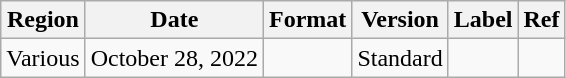<table class="wikitable sortable">
<tr>
<th>Region</th>
<th>Date</th>
<th>Format</th>
<th>Version</th>
<th>Label</th>
<th>Ref</th>
</tr>
<tr>
<td>Various</td>
<td>October 28, 2022</td>
<td></td>
<td>Standard</td>
<td></td>
<td></td>
</tr>
</table>
